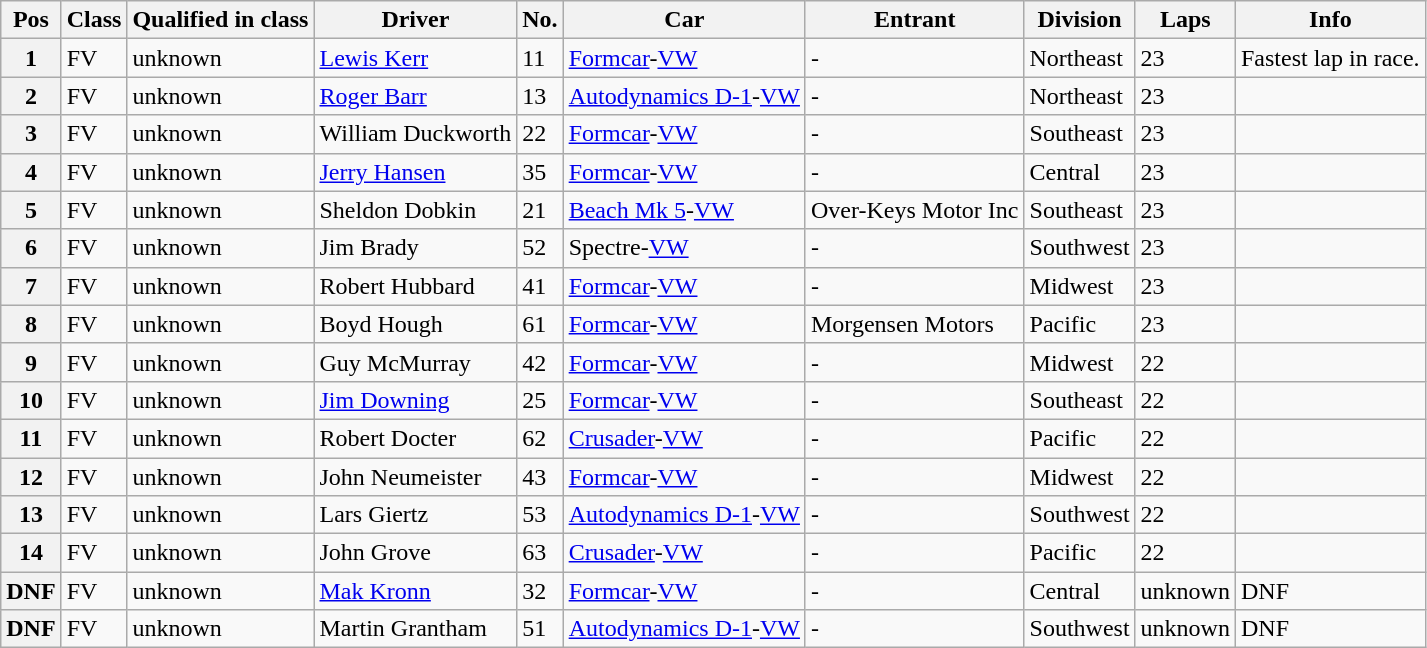<table class="wikitable">
<tr>
<th>Pos</th>
<th>Class</th>
<th>Qualified in class</th>
<th>Driver</th>
<th>No.</th>
<th>Car</th>
<th>Entrant</th>
<th>Division</th>
<th>Laps</th>
<th>Info</th>
</tr>
<tr>
<th>1</th>
<td>FV</td>
<td>unknown</td>
<td> <a href='#'>Lewis Kerr</a></td>
<td>11</td>
<td><a href='#'>Formcar</a>-<a href='#'>VW</a></td>
<td>-</td>
<td>Northeast</td>
<td>23</td>
<td>Fastest lap in race.</td>
</tr>
<tr>
<th>2</th>
<td>FV</td>
<td>unknown</td>
<td> <a href='#'>Roger Barr</a></td>
<td>13</td>
<td><a href='#'>Autodynamics D-1</a>-<a href='#'>VW</a></td>
<td>-</td>
<td>Northeast</td>
<td>23</td>
<td></td>
</tr>
<tr>
<th>3</th>
<td>FV</td>
<td>unknown</td>
<td> William Duckworth</td>
<td>22</td>
<td><a href='#'>Formcar</a>-<a href='#'>VW</a></td>
<td>-</td>
<td>Southeast</td>
<td>23</td>
<td></td>
</tr>
<tr>
<th>4</th>
<td>FV</td>
<td>unknown</td>
<td> <a href='#'>Jerry Hansen</a></td>
<td>35</td>
<td><a href='#'>Formcar</a>-<a href='#'>VW</a></td>
<td>-</td>
<td>Central</td>
<td>23</td>
<td></td>
</tr>
<tr>
<th>5</th>
<td>FV</td>
<td>unknown</td>
<td> Sheldon Dobkin</td>
<td>21</td>
<td><a href='#'>Beach Mk 5</a>-<a href='#'>VW</a></td>
<td>Over-Keys Motor Inc</td>
<td>Southeast</td>
<td>23</td>
<td></td>
</tr>
<tr>
<th>6</th>
<td>FV</td>
<td>unknown</td>
<td> Jim Brady</td>
<td>52</td>
<td>Spectre-<a href='#'>VW</a></td>
<td>-</td>
<td>Southwest</td>
<td>23</td>
<td></td>
</tr>
<tr>
<th>7</th>
<td>FV</td>
<td>unknown</td>
<td> Robert Hubbard</td>
<td>41</td>
<td><a href='#'>Formcar</a>-<a href='#'>VW</a></td>
<td>-</td>
<td>Midwest</td>
<td>23</td>
<td></td>
</tr>
<tr>
<th>8</th>
<td>FV</td>
<td>unknown</td>
<td> Boyd Hough</td>
<td>61</td>
<td><a href='#'>Formcar</a>-<a href='#'>VW</a></td>
<td>Morgensen Motors</td>
<td>Pacific</td>
<td>23</td>
<td></td>
</tr>
<tr>
<th>9</th>
<td>FV</td>
<td>unknown</td>
<td> Guy McMurray</td>
<td>42</td>
<td><a href='#'>Formcar</a>-<a href='#'>VW</a></td>
<td>-</td>
<td>Midwest</td>
<td>22</td>
<td></td>
</tr>
<tr>
<th>10</th>
<td>FV</td>
<td>unknown</td>
<td> <a href='#'>Jim Downing</a></td>
<td>25</td>
<td><a href='#'>Formcar</a>-<a href='#'>VW</a></td>
<td>-</td>
<td>Southeast</td>
<td>22</td>
<td></td>
</tr>
<tr>
<th>11</th>
<td>FV</td>
<td>unknown</td>
<td> Robert Docter</td>
<td>62</td>
<td><a href='#'>Crusader</a>-<a href='#'>VW</a></td>
<td>-</td>
<td>Pacific</td>
<td>22</td>
<td></td>
</tr>
<tr>
<th>12</th>
<td>FV</td>
<td>unknown</td>
<td> John Neumeister</td>
<td>43</td>
<td><a href='#'>Formcar</a>-<a href='#'>VW</a></td>
<td>-</td>
<td>Midwest</td>
<td>22</td>
<td></td>
</tr>
<tr>
<th>13</th>
<td>FV</td>
<td>unknown</td>
<td> Lars Giertz</td>
<td>53</td>
<td><a href='#'>Autodynamics D-1</a>-<a href='#'>VW</a></td>
<td>-</td>
<td>Southwest</td>
<td>22</td>
<td></td>
</tr>
<tr>
<th>14</th>
<td>FV</td>
<td>unknown</td>
<td> John Grove</td>
<td>63</td>
<td><a href='#'>Crusader</a>-<a href='#'>VW</a></td>
<td>-</td>
<td>Pacific</td>
<td>22</td>
<td></td>
</tr>
<tr>
<th>DNF</th>
<td>FV</td>
<td>unknown</td>
<td> <a href='#'>Mak Kronn</a></td>
<td>32</td>
<td><a href='#'>Formcar</a>-<a href='#'>VW</a></td>
<td>-</td>
<td>Central</td>
<td>unknown</td>
<td>DNF</td>
</tr>
<tr>
<th>DNF</th>
<td>FV</td>
<td>unknown</td>
<td> Martin Grantham</td>
<td>51</td>
<td><a href='#'>Autodynamics D-1</a>-<a href='#'>VW</a></td>
<td>-</td>
<td>Southwest</td>
<td>unknown</td>
<td>DNF</td>
</tr>
</table>
